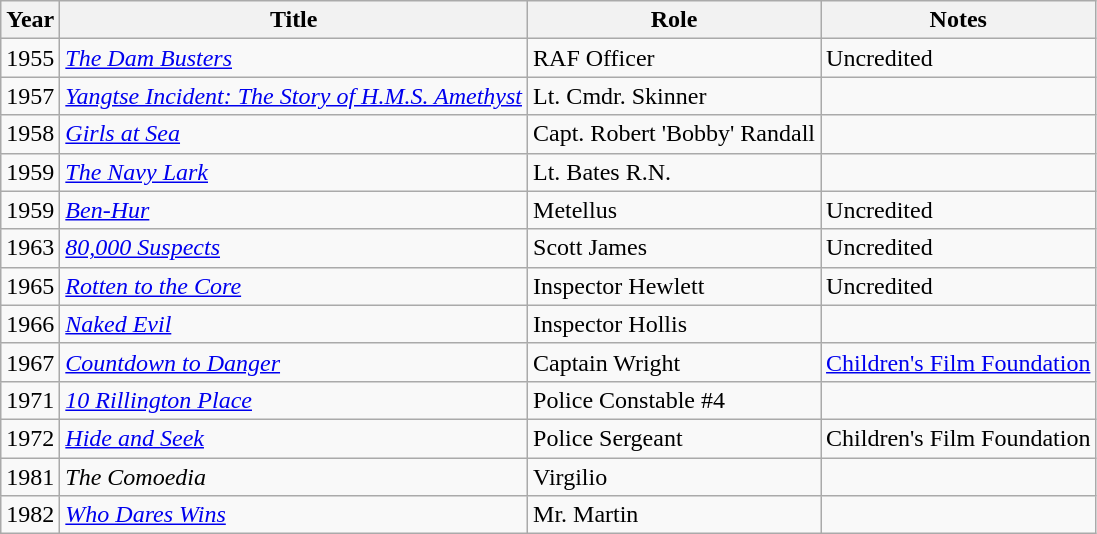<table class="wikitable">
<tr>
<th>Year</th>
<th>Title</th>
<th>Role</th>
<th>Notes</th>
</tr>
<tr>
<td>1955</td>
<td><em><a href='#'>The Dam Busters</a></em></td>
<td>RAF Officer</td>
<td>Uncredited</td>
</tr>
<tr>
<td>1957</td>
<td><em><a href='#'>Yangtse Incident: The Story of H.M.S. Amethyst</a></em></td>
<td>Lt. Cmdr. Skinner</td>
<td></td>
</tr>
<tr>
<td>1958</td>
<td><em><a href='#'>Girls at Sea</a></em></td>
<td>Capt. Robert 'Bobby' Randall</td>
<td></td>
</tr>
<tr>
<td>1959</td>
<td><em><a href='#'>The Navy Lark</a></em></td>
<td>Lt. Bates R.N.</td>
<td></td>
</tr>
<tr>
<td>1959</td>
<td><em><a href='#'>Ben-Hur</a></em></td>
<td>Metellus</td>
<td>Uncredited</td>
</tr>
<tr>
<td>1963</td>
<td><em><a href='#'>80,000 Suspects</a></em></td>
<td>Scott James</td>
<td>Uncredited</td>
</tr>
<tr>
<td>1965</td>
<td><em><a href='#'>Rotten to the Core</a></em></td>
<td>Inspector Hewlett</td>
<td>Uncredited</td>
</tr>
<tr>
<td>1966</td>
<td><em><a href='#'>Naked Evil</a></em></td>
<td>Inspector Hollis</td>
<td></td>
</tr>
<tr>
<td>1967</td>
<td><em><a href='#'>Countdown to Danger</a></em></td>
<td>Captain Wright</td>
<td><a href='#'>Children's Film Foundation</a></td>
</tr>
<tr>
<td>1971</td>
<td><em><a href='#'>10 Rillington Place</a></em></td>
<td>Police Constable #4</td>
<td></td>
</tr>
<tr>
<td>1972</td>
<td><em><a href='#'>Hide and Seek</a></em></td>
<td>Police Sergeant</td>
<td>Children's Film Foundation</td>
</tr>
<tr>
<td>1981</td>
<td><em>The Comoedia</em></td>
<td>Virgilio</td>
<td></td>
</tr>
<tr>
<td>1982</td>
<td><em><a href='#'>Who Dares Wins</a></em></td>
<td>Mr. Martin</td>
<td></td>
</tr>
</table>
